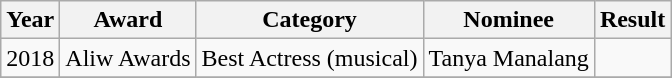<table class="wikitable">
<tr>
<th>Year</th>
<th>Award</th>
<th>Category</th>
<th>Nominee</th>
<th>Result</th>
</tr>
<tr>
<td>2018</td>
<td>Aliw Awards</td>
<td>Best Actress (musical)</td>
<td>Tanya Manalang</td>
<td></td>
</tr>
<tr>
</tr>
</table>
